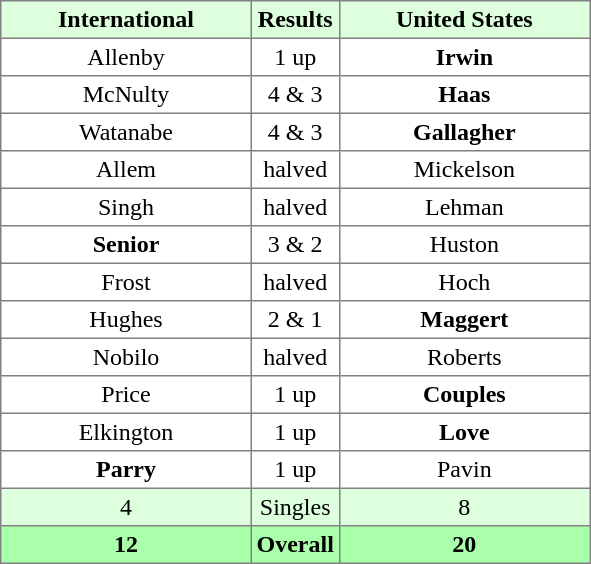<table border="1" cellpadding="3" style="border-collapse: collapse; text-align:center;">
<tr style="background:#ddffdd;">
<th width=160>International</th>
<th>Results</th>
<th width=160>United States</th>
</tr>
<tr>
<td>Allenby</td>
<td>1 up</td>
<td><strong>Irwin</strong></td>
</tr>
<tr>
<td>McNulty</td>
<td>4 & 3</td>
<td><strong>Haas</strong></td>
</tr>
<tr>
<td>Watanabe</td>
<td>4 & 3</td>
<td><strong>Gallagher</strong></td>
</tr>
<tr>
<td>Allem</td>
<td>halved</td>
<td>Mickelson</td>
</tr>
<tr>
<td>Singh</td>
<td>halved</td>
<td>Lehman</td>
</tr>
<tr>
<td><strong>Senior</strong></td>
<td>3 & 2</td>
<td>Huston</td>
</tr>
<tr>
<td>Frost</td>
<td>halved</td>
<td>Hoch</td>
</tr>
<tr>
<td>Hughes</td>
<td>2 & 1</td>
<td><strong>Maggert</strong></td>
</tr>
<tr>
<td>Nobilo</td>
<td>halved</td>
<td>Roberts</td>
</tr>
<tr>
<td>Price</td>
<td>1 up</td>
<td><strong>Couples</strong></td>
</tr>
<tr>
<td>Elkington</td>
<td>1 up</td>
<td><strong>Love</strong></td>
</tr>
<tr>
<td><strong>Parry</strong></td>
<td>1 up</td>
<td>Pavin</td>
</tr>
<tr style="background:#ddffdd;">
<td>4</td>
<td>Singles</td>
<td>8</td>
</tr>
<tr style="background:#aaffaa;">
<th>12</th>
<th>Overall</th>
<th>20</th>
</tr>
</table>
